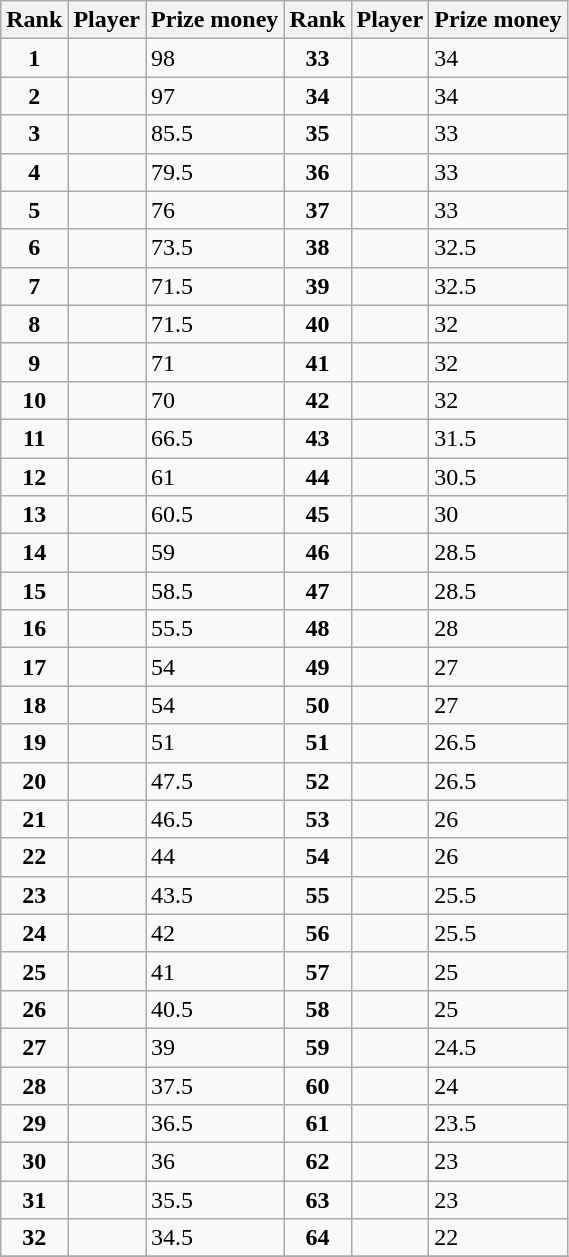<table class="wikitable">
<tr>
<th>Rank</th>
<th>Player</th>
<th>Prize money</th>
<th>Rank</th>
<th>Player</th>
<th>Prize money</th>
</tr>
<tr>
<td align=center><strong>1</strong></td>
<td></td>
<td>98</td>
<td align=center><strong>33</strong></td>
<td></td>
<td>34</td>
</tr>
<tr>
<td align=center><strong>2</strong></td>
<td></td>
<td>97</td>
<td align=center><strong>34</strong></td>
<td></td>
<td>34</td>
</tr>
<tr>
<td align=center><strong>3</strong></td>
<td></td>
<td>85.5</td>
<td align=center><strong>35</strong></td>
<td></td>
<td>33</td>
</tr>
<tr>
<td align=center><strong>4</strong></td>
<td></td>
<td>79.5</td>
<td align=center><strong>36</strong></td>
<td></td>
<td>33</td>
</tr>
<tr>
<td align=center><strong>5</strong></td>
<td></td>
<td>76</td>
<td align=center><strong>37</strong></td>
<td></td>
<td>33</td>
</tr>
<tr>
<td align=center><strong>6</strong></td>
<td></td>
<td>73.5</td>
<td align=center><strong>38</strong></td>
<td></td>
<td>32.5</td>
</tr>
<tr>
<td align=center><strong>7</strong></td>
<td></td>
<td>71.5</td>
<td align=center><strong>39</strong></td>
<td></td>
<td>32.5</td>
</tr>
<tr>
<td align=center><strong>8</strong></td>
<td></td>
<td>71.5</td>
<td align=center><strong>40</strong></td>
<td></td>
<td>32</td>
</tr>
<tr>
<td align=center><strong>9</strong></td>
<td></td>
<td>71</td>
<td align=center><strong>41</strong></td>
<td></td>
<td>32</td>
</tr>
<tr>
<td align=center><strong>10</strong></td>
<td></td>
<td>70</td>
<td align=center><strong>42</strong></td>
<td></td>
<td>32</td>
</tr>
<tr>
<td align=center><strong>11</strong></td>
<td></td>
<td>66.5</td>
<td align=center><strong>43</strong></td>
<td></td>
<td>31.5</td>
</tr>
<tr>
<td align=center><strong>12</strong></td>
<td></td>
<td>61</td>
<td align=center><strong>44</strong></td>
<td></td>
<td>30.5</td>
</tr>
<tr>
<td align=center><strong>13</strong></td>
<td></td>
<td>60.5</td>
<td align=center><strong>45</strong></td>
<td></td>
<td>30</td>
</tr>
<tr>
<td align=center><strong>14</strong></td>
<td></td>
<td>59</td>
<td align=center><strong>46</strong></td>
<td></td>
<td>28.5</td>
</tr>
<tr>
<td align=center><strong>15</strong></td>
<td></td>
<td>58.5</td>
<td align=center><strong>47</strong></td>
<td></td>
<td>28.5</td>
</tr>
<tr>
<td align=center><strong>16</strong></td>
<td></td>
<td>55.5</td>
<td align=center><strong>48</strong></td>
<td></td>
<td>28</td>
</tr>
<tr>
<td align=center><strong>17</strong></td>
<td></td>
<td>54</td>
<td align=center><strong>49</strong></td>
<td></td>
<td>27</td>
</tr>
<tr>
<td align=center><strong>18</strong></td>
<td></td>
<td>54</td>
<td align=center><strong>50</strong></td>
<td></td>
<td>27</td>
</tr>
<tr>
<td align=center><strong>19</strong></td>
<td></td>
<td>51</td>
<td align=center><strong>51</strong></td>
<td></td>
<td>26.5</td>
</tr>
<tr>
<td align=center><strong>20</strong></td>
<td></td>
<td>47.5</td>
<td align=center><strong>52</strong></td>
<td></td>
<td>26.5</td>
</tr>
<tr>
<td align=center><strong>21</strong></td>
<td></td>
<td>46.5</td>
<td align=center><strong>53</strong></td>
<td></td>
<td>26</td>
</tr>
<tr>
<td align=center><strong>22</strong></td>
<td></td>
<td>44</td>
<td align=center><strong>54</strong></td>
<td></td>
<td>26</td>
</tr>
<tr>
<td align=center><strong>23</strong></td>
<td></td>
<td>43.5</td>
<td align=center><strong>55</strong></td>
<td></td>
<td>25.5</td>
</tr>
<tr>
<td align=center><strong>24</strong></td>
<td></td>
<td>42</td>
<td align=center><strong>56</strong></td>
<td></td>
<td>25.5</td>
</tr>
<tr>
<td align=center><strong>25</strong></td>
<td></td>
<td>41</td>
<td align=center><strong>57</strong></td>
<td></td>
<td>25</td>
</tr>
<tr>
<td align=center><strong>26</strong></td>
<td></td>
<td>40.5</td>
<td align=center><strong>58</strong></td>
<td></td>
<td>25</td>
</tr>
<tr>
<td align=center><strong>27</strong></td>
<td></td>
<td>39</td>
<td align=center><strong>59</strong></td>
<td></td>
<td>24.5</td>
</tr>
<tr>
<td align=center><strong>28</strong></td>
<td></td>
<td>37.5</td>
<td align=center><strong>60</strong></td>
<td></td>
<td>24</td>
</tr>
<tr>
<td align=center><strong>29</strong></td>
<td></td>
<td>36.5</td>
<td align=center><strong>61</strong></td>
<td></td>
<td>23.5</td>
</tr>
<tr>
<td align=center><strong>30</strong></td>
<td></td>
<td>36</td>
<td align=center><strong>62</strong></td>
<td></td>
<td>23</td>
</tr>
<tr>
<td align=center><strong>31</strong></td>
<td></td>
<td>35.5</td>
<td align=center><strong>63</strong></td>
<td></td>
<td>23</td>
</tr>
<tr>
<td align=center><strong>32</strong></td>
<td></td>
<td>34.5</td>
<td align=center><strong>64</strong></td>
<td></td>
<td>22</td>
</tr>
<tr>
</tr>
</table>
